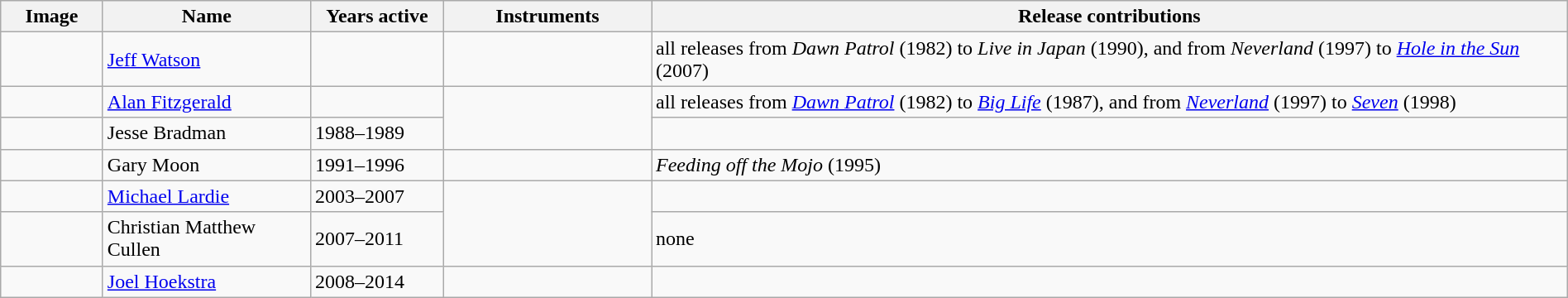<table class="wikitable" border="1" width=100%>
<tr>
<th width="75">Image</th>
<th width="160">Name</th>
<th width="100">Years active</th>
<th width="160">Instruments</th>
<th>Release contributions</th>
</tr>
<tr>
<td></td>
<td><a href='#'>Jeff Watson</a></td>
<td></td>
<td></td>
<td>all releases from <em>Dawn Patrol</em> (1982) to <em>Live in Japan</em> (1990), and from <em>Neverland</em> (1997) to <em><a href='#'>Hole in the Sun</a></em> (2007)</td>
</tr>
<tr>
<td></td>
<td><a href='#'>Alan Fitzgerald</a></td>
<td></td>
<td rowspan="2"></td>
<td>all releases from <em><a href='#'>Dawn Patrol</a></em> (1982) to <em><a href='#'>Big Life</a></em> (1987), and from <em><a href='#'>Neverland</a></em> (1997) to <em><a href='#'>Seven</a></em> (1998)</td>
</tr>
<tr>
<td></td>
<td>Jesse Bradman</td>
<td>1988–1989</td>
<td></td>
</tr>
<tr>
<td></td>
<td>Gary Moon</td>
<td>1991–1996</td>
<td></td>
<td><em>Feeding off the Mojo</em> (1995)</td>
</tr>
<tr>
<td></td>
<td><a href='#'>Michael Lardie</a></td>
<td>2003–2007</td>
<td rowspan="2"></td>
<td></td>
</tr>
<tr>
<td></td>
<td>Christian Matthew Cullen</td>
<td>2007–2011</td>
<td>none</td>
</tr>
<tr>
<td></td>
<td><a href='#'>Joel Hoekstra</a></td>
<td>2008–2014</td>
<td></td>
<td></td>
</tr>
</table>
